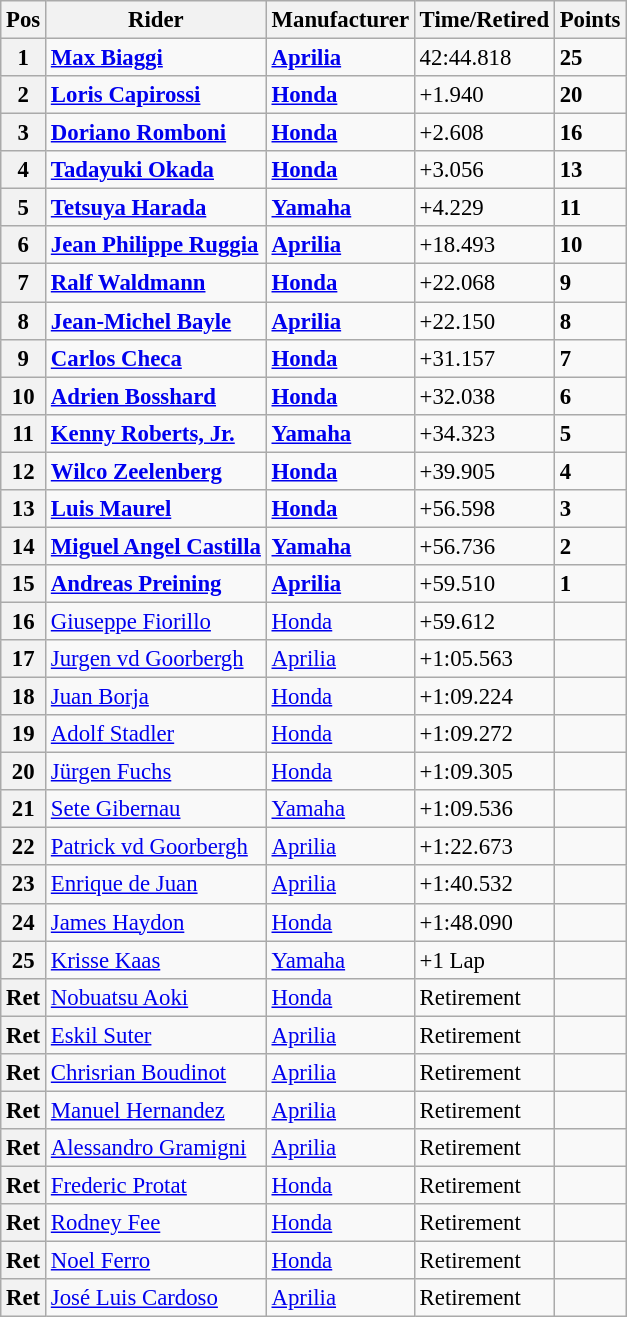<table class="wikitable" style="font-size: 95%;">
<tr>
<th>Pos</th>
<th>Rider</th>
<th>Manufacturer</th>
<th>Time/Retired</th>
<th>Points</th>
</tr>
<tr>
<th>1</th>
<td> <strong><a href='#'>Max Biaggi</a></strong></td>
<td><strong><a href='#'>Aprilia</a></strong></td>
<td>42:44.818</td>
<td><strong>25</strong></td>
</tr>
<tr>
<th>2</th>
<td> <strong><a href='#'>Loris Capirossi</a></strong></td>
<td><strong><a href='#'>Honda</a></strong></td>
<td>+1.940</td>
<td><strong>20</strong></td>
</tr>
<tr>
<th>3</th>
<td> <strong><a href='#'>Doriano Romboni</a></strong></td>
<td><strong><a href='#'>Honda</a></strong></td>
<td>+2.608</td>
<td><strong>16</strong></td>
</tr>
<tr>
<th>4</th>
<td> <strong><a href='#'>Tadayuki Okada</a></strong></td>
<td><strong><a href='#'>Honda</a></strong></td>
<td>+3.056</td>
<td><strong>13</strong></td>
</tr>
<tr>
<th>5</th>
<td> <strong><a href='#'>Tetsuya Harada</a></strong></td>
<td><strong><a href='#'>Yamaha</a></strong></td>
<td>+4.229</td>
<td><strong>11</strong></td>
</tr>
<tr>
<th>6</th>
<td> <strong><a href='#'>Jean Philippe Ruggia</a></strong></td>
<td><strong><a href='#'>Aprilia</a></strong></td>
<td>+18.493</td>
<td><strong>10</strong></td>
</tr>
<tr>
<th>7</th>
<td> <strong><a href='#'>Ralf Waldmann</a></strong></td>
<td><strong><a href='#'>Honda</a></strong></td>
<td>+22.068</td>
<td><strong>9</strong></td>
</tr>
<tr>
<th>8</th>
<td> <strong><a href='#'>Jean-Michel Bayle</a></strong></td>
<td><strong><a href='#'>Aprilia</a></strong></td>
<td>+22.150</td>
<td><strong>8</strong></td>
</tr>
<tr>
<th>9</th>
<td> <strong><a href='#'>Carlos Checa</a></strong></td>
<td><strong><a href='#'>Honda</a></strong></td>
<td>+31.157</td>
<td><strong>7</strong></td>
</tr>
<tr>
<th>10</th>
<td> <strong><a href='#'>Adrien Bosshard</a></strong></td>
<td><strong><a href='#'>Honda</a></strong></td>
<td>+32.038</td>
<td><strong>6</strong></td>
</tr>
<tr>
<th>11</th>
<td> <strong><a href='#'>Kenny Roberts, Jr.</a></strong></td>
<td><strong><a href='#'>Yamaha</a></strong></td>
<td>+34.323</td>
<td><strong>5</strong></td>
</tr>
<tr>
<th>12</th>
<td> <strong><a href='#'>Wilco Zeelenberg</a></strong></td>
<td><strong><a href='#'>Honda</a></strong></td>
<td>+39.905</td>
<td><strong>4</strong></td>
</tr>
<tr>
<th>13</th>
<td> <strong><a href='#'>Luis Maurel</a></strong></td>
<td><strong><a href='#'>Honda</a></strong></td>
<td>+56.598</td>
<td><strong>3</strong></td>
</tr>
<tr>
<th>14</th>
<td> <strong><a href='#'>Miguel Angel Castilla</a></strong></td>
<td><strong><a href='#'>Yamaha</a></strong></td>
<td>+56.736</td>
<td><strong>2</strong></td>
</tr>
<tr>
<th>15</th>
<td> <strong><a href='#'>Andreas Preining</a></strong></td>
<td><strong><a href='#'>Aprilia</a></strong></td>
<td>+59.510</td>
<td><strong>1</strong></td>
</tr>
<tr>
<th>16</th>
<td> <a href='#'>Giuseppe Fiorillo</a></td>
<td><a href='#'>Honda</a></td>
<td>+59.612</td>
<td></td>
</tr>
<tr>
<th>17</th>
<td> <a href='#'>Jurgen vd Goorbergh</a></td>
<td><a href='#'>Aprilia</a></td>
<td>+1:05.563</td>
<td></td>
</tr>
<tr>
<th>18</th>
<td> <a href='#'>Juan Borja</a></td>
<td><a href='#'>Honda</a></td>
<td>+1:09.224</td>
<td></td>
</tr>
<tr>
<th>19</th>
<td> <a href='#'>Adolf Stadler</a></td>
<td><a href='#'>Honda</a></td>
<td>+1:09.272</td>
<td></td>
</tr>
<tr>
<th>20</th>
<td> <a href='#'>Jürgen Fuchs</a></td>
<td><a href='#'>Honda</a></td>
<td>+1:09.305</td>
<td></td>
</tr>
<tr>
<th>21</th>
<td> <a href='#'>Sete Gibernau</a></td>
<td><a href='#'>Yamaha</a></td>
<td>+1:09.536</td>
<td></td>
</tr>
<tr>
<th>22</th>
<td> <a href='#'>Patrick vd Goorbergh</a></td>
<td><a href='#'>Aprilia</a></td>
<td>+1:22.673</td>
<td></td>
</tr>
<tr>
<th>23</th>
<td> <a href='#'>Enrique de Juan</a></td>
<td><a href='#'>Aprilia</a></td>
<td>+1:40.532</td>
<td></td>
</tr>
<tr>
<th>24</th>
<td> <a href='#'>James Haydon</a></td>
<td><a href='#'>Honda</a></td>
<td>+1:48.090</td>
<td></td>
</tr>
<tr>
<th>25</th>
<td> <a href='#'>Krisse Kaas</a></td>
<td><a href='#'>Yamaha</a></td>
<td>+1 Lap</td>
<td></td>
</tr>
<tr>
<th>Ret</th>
<td> <a href='#'>Nobuatsu Aoki</a></td>
<td><a href='#'>Honda</a></td>
<td>Retirement</td>
<td></td>
</tr>
<tr>
<th>Ret</th>
<td> <a href='#'>Eskil Suter</a></td>
<td><a href='#'>Aprilia</a></td>
<td>Retirement</td>
<td></td>
</tr>
<tr>
<th>Ret</th>
<td> <a href='#'>Chrisrian Boudinot</a></td>
<td><a href='#'>Aprilia</a></td>
<td>Retirement</td>
<td></td>
</tr>
<tr>
<th>Ret</th>
<td> <a href='#'>Manuel Hernandez</a></td>
<td><a href='#'>Aprilia</a></td>
<td>Retirement</td>
<td></td>
</tr>
<tr>
<th>Ret</th>
<td> <a href='#'>Alessandro Gramigni</a></td>
<td><a href='#'>Aprilia</a></td>
<td>Retirement</td>
<td></td>
</tr>
<tr>
<th>Ret</th>
<td> <a href='#'>Frederic Protat</a></td>
<td><a href='#'>Honda</a></td>
<td>Retirement</td>
<td></td>
</tr>
<tr>
<th>Ret</th>
<td> <a href='#'>Rodney Fee</a></td>
<td><a href='#'>Honda</a></td>
<td>Retirement</td>
<td></td>
</tr>
<tr>
<th>Ret</th>
<td> <a href='#'>Noel Ferro</a></td>
<td><a href='#'>Honda</a></td>
<td>Retirement</td>
<td></td>
</tr>
<tr>
<th>Ret</th>
<td> <a href='#'>José Luis Cardoso</a></td>
<td><a href='#'>Aprilia</a></td>
<td>Retirement</td>
<td></td>
</tr>
</table>
